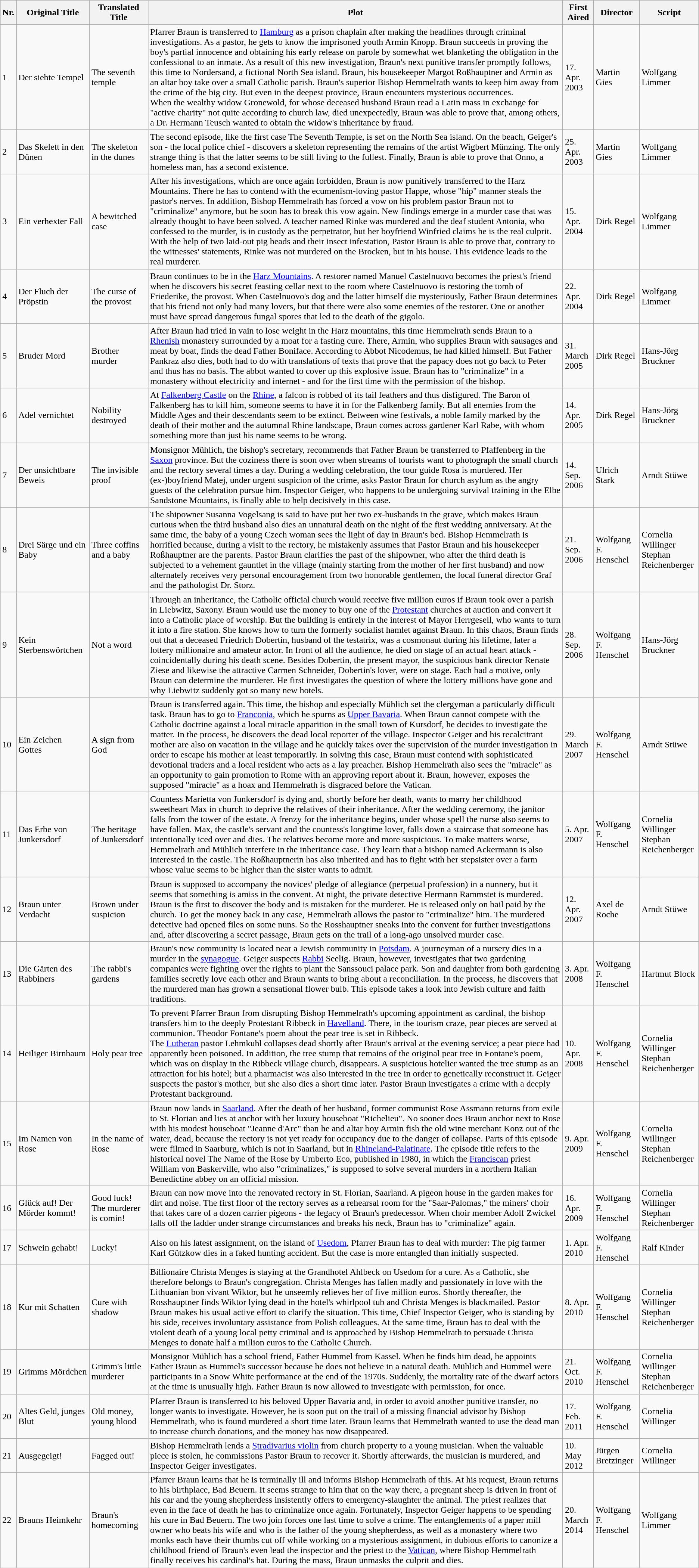<table class="wikitable">
<tr>
<th>Nr.</th>
<th>Original Title</th>
<th>Translated Title</th>
<th>Plot</th>
<th>First Aired</th>
<th>Director</th>
<th>Script</th>
</tr>
<tr>
<td>1</td>
<td>Der siebte Tempel</td>
<td>The seventh temple</td>
<td>Pfarrer Braun is transferred to <a href='#'>Hamburg</a> as a prison chaplain after making the headlines through criminal investigations. As a pastor, he gets to know the imprisoned youth Armin Knopp. Braun succeeds in proving the boy's partial innocence and obtaining his early release on parole by somewhat wet blanketing the obligation in the confessional to an inmate. As a result of this new investigation, Braun's next punitive transfer promptly follows, this time to Nordersand, a fictional North Sea island. Braun, his housekeeper Margot Roßhauptner and Armin as an altar boy take over a small Catholic parish. Braun's superior Bishop Hemmelrath wants to keep him away from the crime of the big city. But even in the deepest province, Braun encounters mysterious occurrences.<br>When the wealthy widow Gronewold, for whose deceased husband Braun read a Latin mass in exchange for "active charity" not quite according to church law, died unexpectedly, Braun was able to prove that, among others, a Dr. Hermann Teusch wanted to obtain the widow's inheritance by fraud.</td>
<td>17. Apr. 2003</td>
<td>Martin Gies</td>
<td>Wolfgang Limmer</td>
</tr>
<tr>
<td>2</td>
<td>Das Skelett in den Dünen</td>
<td>The skeleton in the dunes</td>
<td>The second episode, like the first case The Seventh Temple, is set on the North Sea island. On the beach, Geiger's son - the local police chief - discovers a skeleton representing the remains of the artist Wigbert Münzing. The only strange thing is that the latter seems to be still living to the fullest. Finally, Braun is able to prove that Onno, a homeless man, has a second existence.</td>
<td>25. Apr. 2003</td>
<td>Martin Gies</td>
<td>Wolfgang Limmer</td>
</tr>
<tr>
<td>3</td>
<td>Ein verhexter Fall</td>
<td>A bewitched case</td>
<td>After his investigations, which are once again forbidden, Braun is now punitively transferred to the Harz Mountains. There he has to contend with the ecumenism-loving pastor Happe, whose "hip" manner steals the pastor's nerves. In addition, Bishop Hemmelrath has forced a vow on his problem pastor Braun not to "criminalize" anymore, but he soon has to break this vow again. New findings emerge in a murder case that was already thought to have been solved. A teacher named Rinke was murdered and the deaf student Antonia, who confessed to the murder, is in custody as the perpetrator, but her boyfriend Winfried claims he is the real culprit. With the help of two laid-out pig heads and their insect infestation, Pastor Braun is able to prove that, contrary to the witnesses' statements, Rinke was not murdered on the Brocken, but in his house. This evidence leads to the real murderer.</td>
<td>15. Apr. 2004</td>
<td>Dirk Regel</td>
<td>Wolfgang Limmer</td>
</tr>
<tr>
<td>4</td>
<td>Der Fluch der Pröpstin</td>
<td>The curse of the provost</td>
<td>Braun continues to be in the <a href='#'>Harz Mountains</a>. A restorer named Manuel Castelnuovo becomes the priest's friend when he discovers his secret feasting cellar next to the room where Castelnuovo is restoring the tomb of Friederike, the provost. When Castelnuovo's dog and the latter himself die mysteriously, Father Braun determines that his friend not only had many lovers, but that there were also some enemies of the restorer. One or another must have spread dangerous fungal spores that led to the death of the gigolo.</td>
<td>22. Apr. 2004</td>
<td>Dirk Regel</td>
<td>Wolfgang Limmer</td>
</tr>
<tr>
<td>5</td>
<td>Bruder Mord</td>
<td>Brother murder</td>
<td>After Braun had tried in vain to lose weight in the Harz mountains, this time Hemmelrath sends Braun to a <a href='#'>Rhenish</a> monastery surrounded by a moat for a fasting cure. There, Armin, who supplies Braun with sausages and meat by boat, finds the dead Father Boniface. According to Abbot Nicodemus, he had killed himself. But Father Pankraz also dies, both had to do with translations of texts that prove that the papacy does not go back to Peter and thus has no basis. The abbot wanted to cover up this explosive issue. Braun has to "criminalize" in a monastery without electricity and internet - and for the first time with the permission of the bishop.</td>
<td>31. March 2005</td>
<td>Dirk Regel</td>
<td>Hans-Jörg Bruckner</td>
</tr>
<tr>
<td>6</td>
<td>Adel vernichtet</td>
<td>Nobility destroyed</td>
<td>At <a href='#'>Falkenberg Castle</a> on the <a href='#'>Rhine</a>, a falcon is robbed of its tail feathers and thus disfigured. The Baron of Falkenberg has to kill him, someone seems to have it in for the Falkenberg family. But all enemies from the Middle Ages and their descendants seem to be extinct. Between wine festivals, a noble family marked by the death of their mother and the autumnal Rhine landscape, Braun comes across gardener Karl Rabe, with whom something more than just his name seems to be wrong.</td>
<td>14. Apr. 2005</td>
<td>Dirk Regel</td>
<td>Hans-Jörg Bruckner</td>
</tr>
<tr>
<td>7</td>
<td>Der unsichtbare Beweis</td>
<td>The invisible proof</td>
<td>Monsignor Mühlich, the bishop's secretary, recommends that Father Braun be transferred to Pfaffenberg in the <a href='#'>Saxon</a> province. But the coziness there is soon over when streams of tourists want to photograph the small church and the rectory several times a day. During a wedding celebration, the tour guide Rosa is murdered. Her (ex-)boyfriend Matej, under urgent suspicion of the crime, asks Pastor Braun for church asylum as the angry guests of the celebration pursue him. Inspector Geiger, who happens to be undergoing survival training in the Elbe Sandstone Mountains, is finally able to help decisively in this case.</td>
<td>14. Sep. 2006</td>
<td>Ulrich Stark</td>
<td>Arndt Stüwe</td>
</tr>
<tr>
<td>8</td>
<td>Drei Särge und ein Baby</td>
<td>Three coffins and a baby</td>
<td>The shipowner Susanna Vogelsang is said to have put her two ex-husbands in the grave, which makes Braun curious when the third husband also dies an unnatural death on the night of the first wedding anniversary. At the same time, the baby of a young Czech woman sees the light of day in Braun's bed. Bishop Hemmelrath is horrified because, during a visit to the rectory, he mistakenly assumes that Pastor Braun and his housekeeper Roßhauptner are the parents. Pastor Braun clarifies the past of the shipowner, who after the third death is subjected to a vehement gauntlet in the village (mainly starting from the mother of her first husband) and now alternately receives very personal encouragement from two honorable gentlemen, the local funeral director Graf and the pathologist Dr. Storz.</td>
<td>21. Sep. 2006</td>
<td>Wolfgang F. Henschel</td>
<td>Cornelia Willinger<br>Stephan Reichenberger</td>
</tr>
<tr>
<td>9</td>
<td>Kein Sterbenswörtchen</td>
<td>Not a word</td>
<td>Through an inheritance, the Catholic official church would receive five million euros if Braun took over a parish in Liebwitz, Saxony. Braun would use the money to buy one of the <a href='#'>Protestant</a> churches at auction and convert it into a Catholic place of worship. But the building is entirely in the interest of Mayor Herrgesell, who wants to turn it into a fire station. She knows how to turn the formerly socialist hamlet against Braun. In this chaos, Braun finds out that a deceased Friedrich Dobertin, husband of the testatrix, was a cosmonaut during his lifetime, later a lottery millionaire and amateur actor. In front of all the audience, he died on stage of an actual heart attack - coincidentally during his death scene. Besides Dobertin, the present mayor, the suspicious bank director Renate Ziese and likewise the attractive Carmen Schneider, Dobertin's lover, were on stage. Each had a motive, only Braun can determine the murderer. He first investigates the question of where the lottery millions have gone and why Liebwitz suddenly got so many new hotels.</td>
<td>28. Sep. 2006</td>
<td>Wolfgang F. Henschel</td>
<td>Hans-Jörg Bruckner</td>
</tr>
<tr>
<td>10</td>
<td>Ein Zeichen Gottes</td>
<td>A sign from God</td>
<td>Braun is transferred again. This time, the bishop and especially Mühlich set the clergyman a particularly difficult task. Braun has to go to <a href='#'>Franconia</a>, which he spurns as <a href='#'>Upper Bavaria</a>. When Braun cannot compete with the Catholic doctrine against a local miracle apparition in the small town of Kursdorf, he decides to investigate the matter. In the process, he discovers the dead local reporter of the village. Inspector Geiger and his recalcitrant mother are also on vacation in the village and he quickly takes over the supervision of the murder investigation in order to escape his mother at least temporarily. In solving this case, Braun must contend with sophisticated devotional traders and a local resident who acts as a lay preacher. Bishop Hemmelrath also sees the "miracle" as an opportunity to gain promotion to Rome with an approving report about it. Braun, however, exposes the supposed "miracle" as a hoax and Hemmelrath is disgraced before the Vatican.</td>
<td>29. March 2007</td>
<td>Wolfgang F. Henschel</td>
<td>Arndt Stüwe</td>
</tr>
<tr>
<td>11</td>
<td>Das Erbe von Junkersdorf</td>
<td>The heritage of Junkersdorf</td>
<td>Countess Marietta von Junkersdorf is dying and, shortly before her death, wants to marry her childhood sweetheart Max in church to deprive the relatives of their inheritance. After the wedding ceremony, the janitor falls from the tower of the estate. A frenzy for the inheritance begins, under whose spell the nurse also seems to have fallen. Max, the castle's servant and the countess's longtime lover, falls down a staircase that someone has intentionally iced over and dies. The relatives become more and more suspicious. To make matters worse, Hemmelrath and Mühlich interfere in the inheritance case. They learn that a bishop named Ackermann is also interested in the castle. The Roßhauptnerin has also inherited and has to fight with her stepsister over a farm whose value seems to be higher than the sister wants to admit.</td>
<td>5. Apr. 2007</td>
<td>Wolfgang F. Henschel</td>
<td>Cornelia Willinger<br>Stephan Reichenberger</td>
</tr>
<tr>
<td>12</td>
<td>Braun unter Verdacht</td>
<td>Brown under suspicion</td>
<td>Braun is supposed to accompany the novices' pledge of allegiance (perpetual profession) in a nunnery, but it seems that something is amiss in the convent. At night, the private detective Hermann Rammstet is murdered. Braun is the first to discover the body and is mistaken for the murderer. He is released only on bail paid by the church. To get the money back in any case, Hemmelrath allows the pastor to "criminalize" him. The murdered detective had opened files on some nuns. So the Rosshauptner sneaks into the convent for further investigations and, after discovering a secret passage, Braun gets on the trail of a long-ago unsolved murder case.</td>
<td>12. Apr. 2007</td>
<td>Axel de Roche</td>
<td>Arndt Stüwe</td>
</tr>
<tr>
<td>13</td>
<td>Die Gärten des Rabbiners</td>
<td>The rabbi's gardens</td>
<td>Braun's new community is located near a Jewish community in <a href='#'>Potsdam</a>. A journeyman of a nursery dies in a murder in the <a href='#'>synagogue</a>. Geiger suspects <a href='#'>Rabbi</a> Seelig. Braun, however, investigates that two gardening companies were fighting over the rights to plant the Sanssouci palace park. Son and daughter from both gardening families secretly love each other and Braun wants to bring about a reconciliation. In the process, he discovers that the murdered man has grown a sensational flower bulb. This episode takes a look into Jewish culture and faith traditions.</td>
<td>3. Apr. 2008</td>
<td>Wolfgang F. Henschel</td>
<td>Hartmut Block</td>
</tr>
<tr>
<td>14</td>
<td>Heiliger Birnbaum</td>
<td>Holy pear tree</td>
<td>To prevent Pfarrer Braun from disrupting Bishop Hemmelrath's upcoming appointment as cardinal, the bishop transfers him to the deeply Protestant Ribbeck in <a href='#'>Havelland</a>. There, in the tourism craze, pear pieces are served at communion. Theodor Fontane's poem about the pear tree is set in Ribbeck.<br>The <a href='#'>Lutheran</a> pastor Lehmkuhl collapses dead shortly after Braun's arrival at the evening service; a pear piece had apparently been poisoned. In addition, the tree stump that remains of the original pear tree in Fontane's poem, which was on display in the Ribbeck village church, disappears. A suspicious hotelier wanted the tree stump as an attraction for his hotel; but a pharmacist was also interested in the tree in order to genetically reconstruct it. Geiger suspects the pastor's mother, but she also dies a short time later. Pastor Braun investigates a crime with a deeply Protestant background.</td>
<td>10. Apr. 2008</td>
<td>Wolfgang F. Henschel</td>
<td>Cornelia Willinger<br>Stephan Reichenberger</td>
</tr>
<tr>
<td>15</td>
<td>Im Namen von Rose</td>
<td>In the name of Rose</td>
<td>Braun now lands in <a href='#'>Saarland</a>. After the death of her husband, former communist Rose Assmann returns from exile to St. Florian and lies at anchor with her luxury houseboat "Richelieu". No sooner does Braun anchor next to Rose with his modest houseboat "Jeanne d'Arc" than he and altar boy Armin fish the old wine merchant Konz out of the water, dead, because the rectory is not yet ready for occupancy due to the danger of collapse. Parts of this episode were filmed in Saarburg, which is not in Saarland, but in <a href='#'>Rhineland-Palatinate</a>. The episode title refers to the historical novel The Name of the Rose by Umberto Eco, published in 1980, in which the <a href='#'>Franciscan</a> priest William von Baskerville, who also "criminalizes," is supposed to solve several murders in a northern Italian Benedictine abbey on an official mission.</td>
<td>9. Apr. 2009</td>
<td>Wolfgang F. Henschel</td>
<td>Cornelia Willinger<br>Stephan Reichenberger</td>
</tr>
<tr>
<td>16</td>
<td>Glück auf! Der Mörder kommt!</td>
<td>Good luck! The murderer is  comin!</td>
<td>Braun can now move into the renovated rectory in St. Florian, Saarland. A pigeon house in the garden makes for dirt and noise. The first floor of the rectory serves as a rehearsal room for the "Saar-Palomas," the miners' choir that takes care of a dozen carrier pigeons - the legacy of Braun's predecessor. When choir member Adolf Zwickel falls off the ladder under strange circumstances and breaks his neck, Braun has to "criminalize" again.</td>
<td>16. Apr. 2009</td>
<td>Wolfgang F. Henschel</td>
<td>Cornelia Willinger<br>Stephan Reichenberger</td>
</tr>
<tr>
<td>17</td>
<td>Schwein gehabt!</td>
<td>Lucky!</td>
<td>Also on his latest assignment, on the island of <a href='#'>Usedom</a>, Pfarrer Braun has to deal with murder: The pig farmer Karl Gützkow dies in a faked hunting accident. But the case is more entangled than initially suspected.</td>
<td>1. Apr. 2010</td>
<td>Wolfgang F. Henschel</td>
<td>Ralf Kinder</td>
</tr>
<tr>
<td>18</td>
<td>Kur mit Schatten</td>
<td>Cure with shadow</td>
<td>Billionaire Christa Menges is staying at the Grandhotel Ahlbeck on Usedom for a cure. As a Catholic, she therefore belongs to Braun's congregation. Christa Menges has fallen madly and passionately in love with the Lithuanian bon vivant Wiktor, but he unseemly relieves her of five million euros. Shortly thereafter, the Rosshauptner finds Wiktor lying dead in the hotel's whirlpool tub and Christa Menges is blackmailed. Pastor Braun makes his usual active effort to clarify the situation. This time, Chief Inspector Geiger, who is standing by his side, receives involuntary assistance from Polish colleagues. At the same time, Braun has to deal with the violent death of a young local petty criminal and is approached by Bishop Hemmelrath to persuade Christa Menges to donate half a million euros to the Catholic Church.</td>
<td>8. Apr. 2010</td>
<td>Wolfgang F. Henschel</td>
<td>Cornelia Willinger<br>Stephan Reichenberger</td>
</tr>
<tr>
<td>19</td>
<td>Grimms Mördchen</td>
<td>Grimm's little murderer</td>
<td>Monsignor Mühlich has a school friend, Father Hummel from Kassel. When he finds him dead, he appoints Father Braun as Hummel's successor because he does not believe in a natural death. Mühlich and Hummel were participants in a Snow White performance at the end of the 1970s. Suddenly, the mortality rate of the dwarf actors at the time is unusually high. Father Braun is now allowed to investigate with permission, for once.</td>
<td>21. Oct. 2010</td>
<td>Wolfgang F. Henschel</td>
<td>Cornelia Willinger<br>Stephan Reichenberger</td>
</tr>
<tr>
<td>20</td>
<td>Altes Geld, junges Blut</td>
<td>Old money, young blood</td>
<td>Pfarrer Braun is transferred to his beloved Upper Bavaria and, in order to avoid another punitive transfer, no longer wants to investigate. However, he is soon put on the trail of a missing financial advisor by Bishop Hemmelrath, who is found murdered a short time later. Braun learns that Hemmelrath wanted to use the dead man to increase church donations, and the money has now disappeared.</td>
<td>17. Feb. 2011</td>
<td>Wolfgang F. Henschel</td>
<td>Cornelia Willinger</td>
</tr>
<tr>
<td>21</td>
<td>Ausgegeigt!</td>
<td>Fagged out!</td>
<td>Bishop Hemmelrath lends a <a href='#'>Stradivarius violin</a> from church property to a young musician. When the valuable piece is stolen, he commissions Pastor Braun to recover it. Shortly afterwards, the musician is murdered, and Inspector Geiger investigates.</td>
<td>10. May 2012</td>
<td>Jürgen Bretzinger</td>
<td>Cornelia Willinger</td>
</tr>
<tr>
<td>22</td>
<td>Brauns Heimkehr</td>
<td>Braun's homecoming</td>
<td>Pfarrer Braun learns that he is terminally ill and informs Bishop Hemmelrath of this. At his request, Braun returns to his birthplace, Bad Beuern. It seems strange to him that on the way there, a pregnant sheep is driven in front of his car and the young shepherdess insistently offers to emergency-slaughter the animal. The priest realizes that even in the face of death he has to criminalize once again. Fortunately, Inspector Geiger happens to be spending his cure in Bad Beuern. The two join forces one last time to solve a crime. The entanglements of a paper mill owner who beats his wife and who is the father of the young shepherdess, as well as a monastery where two monks each have their thumbs cut off while working on a mysterious assignment, in dubious efforts to canonize a childhood friend of Braun's even lead the inspector and the priest to the <a href='#'>Vatican</a>, where Bishop Hemmelrath finally receives his cardinal's hat. During the mass, Braun unmasks the culprit and dies.</td>
<td>20. March 2014</td>
<td>Wolfgang F. Henschel</td>
<td>Wolfgang Limmer</td>
</tr>
</table>
